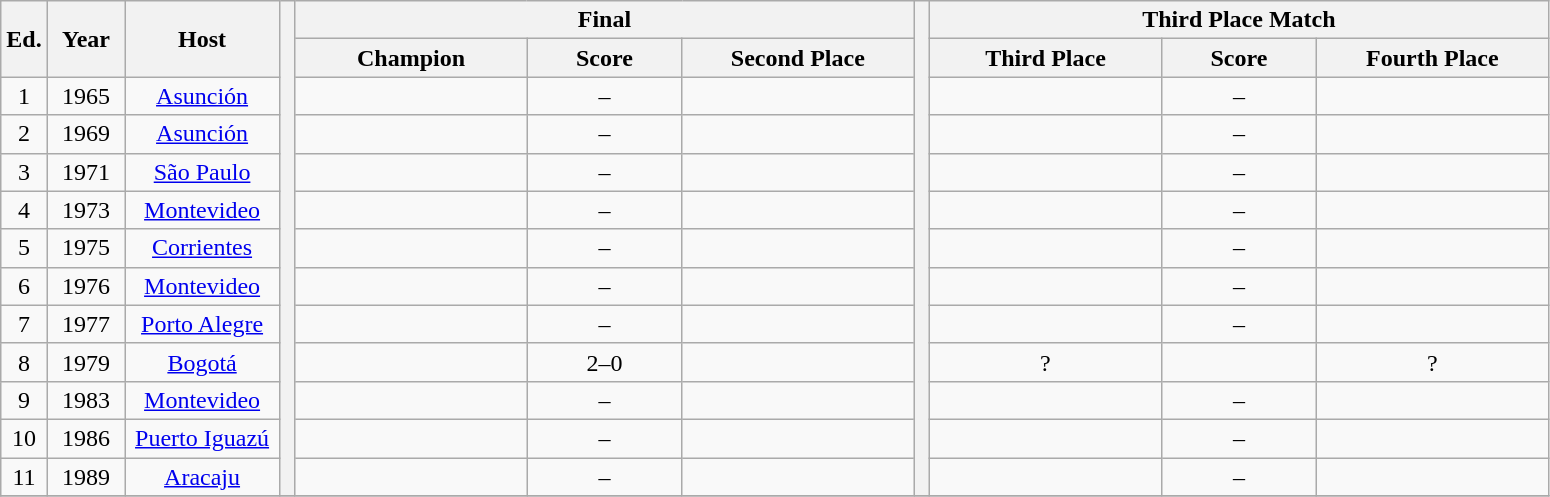<table class= "wikitable"; font-size:90%;" style="text-align:center; width: %">
<tr>
<th rowspan=2 width= %>Ed.</th>
<th rowspan=2 width=5%>Year</th>
<th rowspan=2 width=10%>Host</th>
<th width=1% rowspan=13 bgcolor=ffffff></th>
<th colspan=3>Final</th>
<th width=1% rowspan=13 bgcolor=ffffff></th>
<th colspan=3>Third Place Match</th>
</tr>
<tr bgcolor=#EFEFEF>
<th width=15%>Champion</th>
<th width=10%>Score</th>
<th width=15%>Second Place</th>
<th width=15%>Third Place</th>
<th width=10%>Score</th>
<th width=15%>Fourth Place</th>
</tr>
<tr>
<td>1</td>
<td>1965</td>
<td><a href='#'>Asunción</a></td>
<td><strong></strong></td>
<td>– </td>
<td></td>
<td></td>
<td>– </td>
<td></td>
</tr>
<tr>
<td>2</td>
<td>1969</td>
<td><a href='#'>Asunción</a></td>
<td><strong></strong></td>
<td>– </td>
<td></td>
<td></td>
<td>– </td>
<td></td>
</tr>
<tr>
<td>3</td>
<td>1971</td>
<td><a href='#'>São Paulo</a></td>
<td><strong></strong></td>
<td>– </td>
<td></td>
<td></td>
<td>– </td>
<td></td>
</tr>
<tr>
<td>4</td>
<td>1973</td>
<td><a href='#'>Montevideo</a></td>
<td><strong></strong></td>
<td>– </td>
<td></td>
<td></td>
<td>– </td>
<td></td>
</tr>
<tr>
<td>5</td>
<td>1975</td>
<td><a href='#'>Corrientes</a></td>
<td><strong></strong></td>
<td>– </td>
<td></td>
<td></td>
<td>– </td>
<td></td>
</tr>
<tr>
<td>6</td>
<td>1976</td>
<td><a href='#'>Montevideo</a></td>
<td><strong></strong></td>
<td>– </td>
<td></td>
<td></td>
<td>– </td>
<td></td>
</tr>
<tr>
<td>7</td>
<td>1977</td>
<td><a href='#'>Porto Alegre</a></td>
<td><strong></strong></td>
<td>– </td>
<td></td>
<td></td>
<td>– </td>
<td></td>
</tr>
<tr>
<td>8</td>
<td>1979</td>
<td><a href='#'>Bogotá</a></td>
<td><strong></strong></td>
<td>2–0</td>
<td></td>
<td>?</td>
<td></td>
<td>?</td>
</tr>
<tr>
<td>9</td>
<td>1983</td>
<td><a href='#'>Montevideo</a></td>
<td><strong></strong></td>
<td>– </td>
<td></td>
<td></td>
<td>– </td>
<td></td>
</tr>
<tr>
<td>10</td>
<td>1986</td>
<td><a href='#'>Puerto Iguazú</a></td>
<td><strong></strong></td>
<td>– </td>
<td></td>
<td></td>
<td>– </td>
<td></td>
</tr>
<tr>
<td>11</td>
<td>1989</td>
<td><a href='#'>Aracaju</a></td>
<td><strong></strong></td>
<td>– </td>
<td></td>
<td></td>
<td>– </td>
<td></td>
</tr>
<tr>
</tr>
</table>
